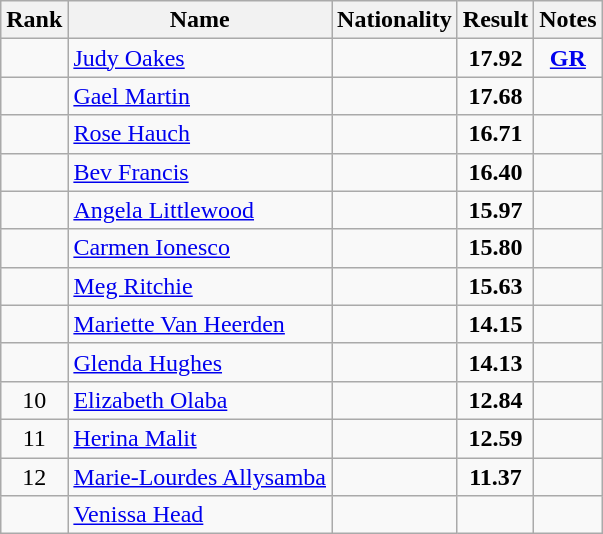<table class="wikitable sortable" style=" text-align:center">
<tr>
<th>Rank</th>
<th>Name</th>
<th>Nationality</th>
<th>Result</th>
<th>Notes</th>
</tr>
<tr>
<td></td>
<td align=left><a href='#'>Judy Oakes</a></td>
<td align=left></td>
<td><strong>17.92</strong></td>
<td><strong><a href='#'>GR</a></strong></td>
</tr>
<tr>
<td></td>
<td align=left><a href='#'>Gael Martin</a></td>
<td align=left></td>
<td><strong>17.68</strong></td>
<td></td>
</tr>
<tr>
<td></td>
<td align=left><a href='#'>Rose Hauch</a></td>
<td align=left></td>
<td><strong>16.71</strong></td>
<td></td>
</tr>
<tr>
<td></td>
<td align=left><a href='#'>Bev Francis</a></td>
<td align=left></td>
<td><strong>16.40</strong></td>
<td></td>
</tr>
<tr>
<td></td>
<td align=left><a href='#'>Angela Littlewood</a></td>
<td align=left></td>
<td><strong>15.97</strong></td>
<td></td>
</tr>
<tr>
<td></td>
<td align=left><a href='#'>Carmen Ionesco</a></td>
<td align=left></td>
<td><strong>15.80</strong></td>
<td></td>
</tr>
<tr>
<td></td>
<td align=left><a href='#'>Meg Ritchie</a></td>
<td align=left></td>
<td><strong>15.63</strong></td>
<td></td>
</tr>
<tr>
<td></td>
<td align=left><a href='#'>Mariette Van Heerden</a></td>
<td align=left></td>
<td><strong>14.15</strong></td>
<td></td>
</tr>
<tr>
<td></td>
<td align=left><a href='#'>Glenda Hughes</a></td>
<td align=left></td>
<td><strong>14.13</strong></td>
<td></td>
</tr>
<tr>
<td>10</td>
<td align=left><a href='#'>Elizabeth Olaba</a></td>
<td align=left></td>
<td><strong>12.84</strong></td>
<td></td>
</tr>
<tr>
<td>11</td>
<td align=left><a href='#'>Herina Malit</a></td>
<td align=left></td>
<td><strong>12.59</strong></td>
<td></td>
</tr>
<tr>
<td>12</td>
<td align=left><a href='#'>Marie-Lourdes Allysamba</a></td>
<td align=left></td>
<td><strong>11.37</strong></td>
<td></td>
</tr>
<tr>
<td></td>
<td align=left><a href='#'>Venissa Head</a></td>
<td align=left></td>
<td><strong></strong></td>
<td></td>
</tr>
</table>
